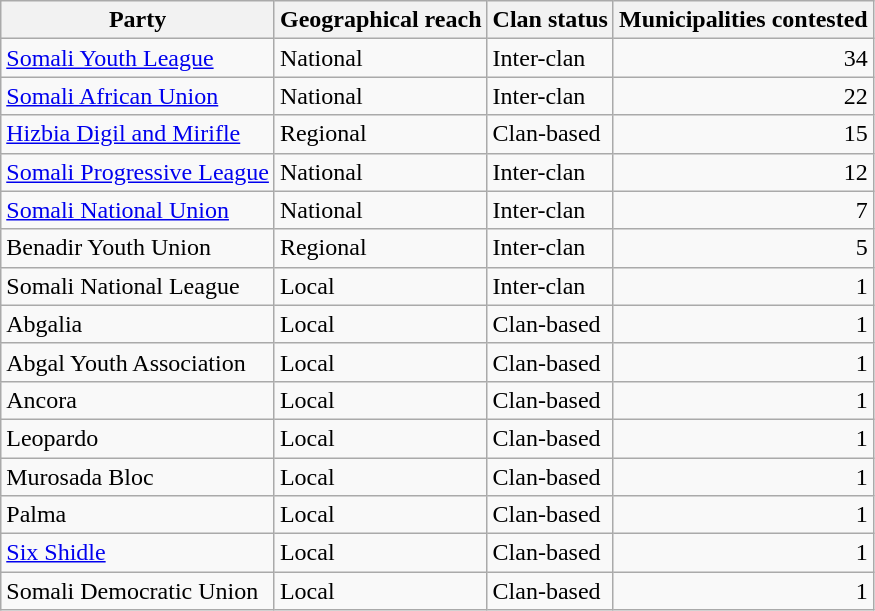<table class=wikitable>
<tr>
<th>Party</th>
<th>Geographical reach</th>
<th>Clan status</th>
<th>Municipalities contested</th>
</tr>
<tr>
<td><a href='#'>Somali Youth League</a></td>
<td>National</td>
<td>Inter-clan</td>
<td align=right>34</td>
</tr>
<tr>
<td><a href='#'>Somali African Union</a></td>
<td>National</td>
<td>Inter-clan</td>
<td align=right>22</td>
</tr>
<tr>
<td><a href='#'>Hizbia Digil and Mirifle</a></td>
<td>Regional</td>
<td>Clan-based</td>
<td align=right>15</td>
</tr>
<tr>
<td><a href='#'>Somali Progressive League</a></td>
<td>National</td>
<td>Inter-clan</td>
<td align=right>12</td>
</tr>
<tr>
<td><a href='#'>Somali National Union</a></td>
<td>National</td>
<td>Inter-clan</td>
<td align=right>7</td>
</tr>
<tr>
<td>Benadir Youth Union</td>
<td>Regional</td>
<td>Inter-clan</td>
<td align=right>5</td>
</tr>
<tr>
<td>Somali National League</td>
<td>Local</td>
<td>Inter-clan</td>
<td align=right>1</td>
</tr>
<tr>
<td>Abgalia</td>
<td>Local</td>
<td>Clan-based</td>
<td align=right>1</td>
</tr>
<tr>
<td>Abgal Youth Association</td>
<td>Local</td>
<td>Clan-based</td>
<td align=right>1</td>
</tr>
<tr>
<td>Ancora</td>
<td>Local</td>
<td>Clan-based</td>
<td align=right>1</td>
</tr>
<tr>
<td>Leopardo</td>
<td>Local</td>
<td>Clan-based</td>
<td align=right>1</td>
</tr>
<tr>
<td>Murosada Bloc</td>
<td>Local</td>
<td>Clan-based</td>
<td align=right>1</td>
</tr>
<tr>
<td>Palma</td>
<td>Local</td>
<td>Clan-based</td>
<td align=right>1</td>
</tr>
<tr>
<td><a href='#'>Six Shidle</a></td>
<td>Local</td>
<td>Clan-based</td>
<td align=right>1</td>
</tr>
<tr>
<td>Somali Democratic Union</td>
<td>Local</td>
<td>Clan-based</td>
<td align=right>1</td>
</tr>
</table>
